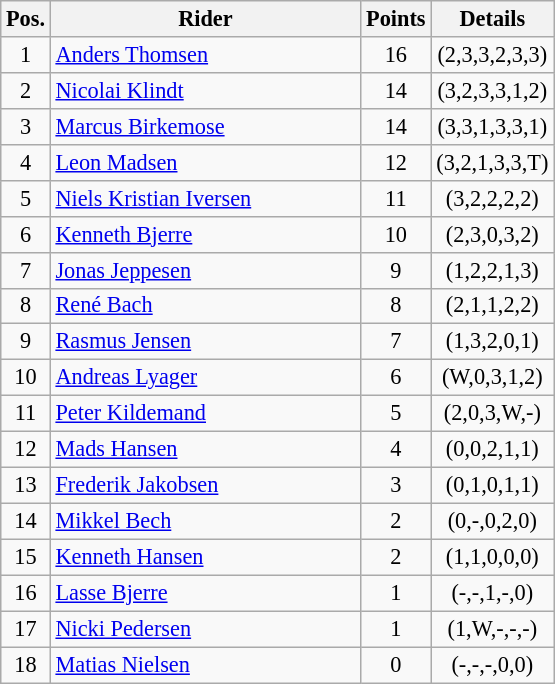<table class=wikitable style="font-size:93%;">
<tr>
<th width=25px>Pos.</th>
<th width=200px>Rider</th>
<th width=40px>Points</th>
<th width=70px>Details</th>
</tr>
<tr align=center>
<td>1</td>
<td align=left><a href='#'>Anders Thomsen</a></td>
<td>16</td>
<td>(2,3,3,2,3,3)</td>
</tr>
<tr align=center>
<td>2</td>
<td align=left><a href='#'>Nicolai Klindt</a></td>
<td>14</td>
<td>(3,2,3,3,1,2)</td>
</tr>
<tr align=center>
<td>3</td>
<td align=left><a href='#'>Marcus Birkemose</a></td>
<td>14</td>
<td>(3,3,1,3,3,1)</td>
</tr>
<tr align=center>
<td>4</td>
<td align=left><a href='#'>Leon Madsen</a></td>
<td>12</td>
<td>(3,2,1,3,3,T)</td>
</tr>
<tr align=center>
<td>5</td>
<td align=left><a href='#'>Niels Kristian Iversen</a></td>
<td>11</td>
<td>(3,2,2,2,2)</td>
</tr>
<tr align=center>
<td>6</td>
<td align=left><a href='#'>Kenneth Bjerre</a></td>
<td>10</td>
<td>(2,3,0,3,2)</td>
</tr>
<tr align=center>
<td>7</td>
<td align=left><a href='#'>Jonas Jeppesen</a></td>
<td>9</td>
<td>(1,2,2,1,3)</td>
</tr>
<tr align=center>
<td>8</td>
<td align=left><a href='#'>René Bach</a></td>
<td>8</td>
<td>(2,1,1,2,2)</td>
</tr>
<tr align=center>
<td>9</td>
<td align=left><a href='#'>Rasmus Jensen</a></td>
<td>7</td>
<td>(1,3,2,0,1)</td>
</tr>
<tr align=center>
<td>10</td>
<td align=left><a href='#'>Andreas Lyager</a></td>
<td>6</td>
<td>(W,0,3,1,2)</td>
</tr>
<tr align=center>
<td>11</td>
<td align=left><a href='#'>Peter Kildemand</a></td>
<td>5</td>
<td>(2,0,3,W,-)</td>
</tr>
<tr align=center>
<td>12</td>
<td align=left><a href='#'>Mads Hansen</a></td>
<td>4</td>
<td>(0,0,2,1,1)</td>
</tr>
<tr align=center>
<td>13</td>
<td align=left><a href='#'>Frederik Jakobsen</a></td>
<td>3</td>
<td>(0,1,0,1,1)</td>
</tr>
<tr align=center>
<td>14</td>
<td align=left><a href='#'>Mikkel Bech</a></td>
<td>2</td>
<td>(0,-,0,2,0)</td>
</tr>
<tr align=center>
<td>15</td>
<td align=left><a href='#'>Kenneth Hansen</a></td>
<td>2</td>
<td>(1,1,0,0,0)</td>
</tr>
<tr align=center>
<td>16</td>
<td align=left><a href='#'>Lasse Bjerre</a></td>
<td>1</td>
<td>(-,-,1,-,0)</td>
</tr>
<tr align=center>
<td>17</td>
<td align=left><a href='#'>Nicki Pedersen</a></td>
<td>1</td>
<td>(1,W,-,-,-)</td>
</tr>
<tr align=center>
<td>18</td>
<td align=left><a href='#'>Matias Nielsen</a></td>
<td>0</td>
<td>(-,-,-,0,0)</td>
</tr>
</table>
